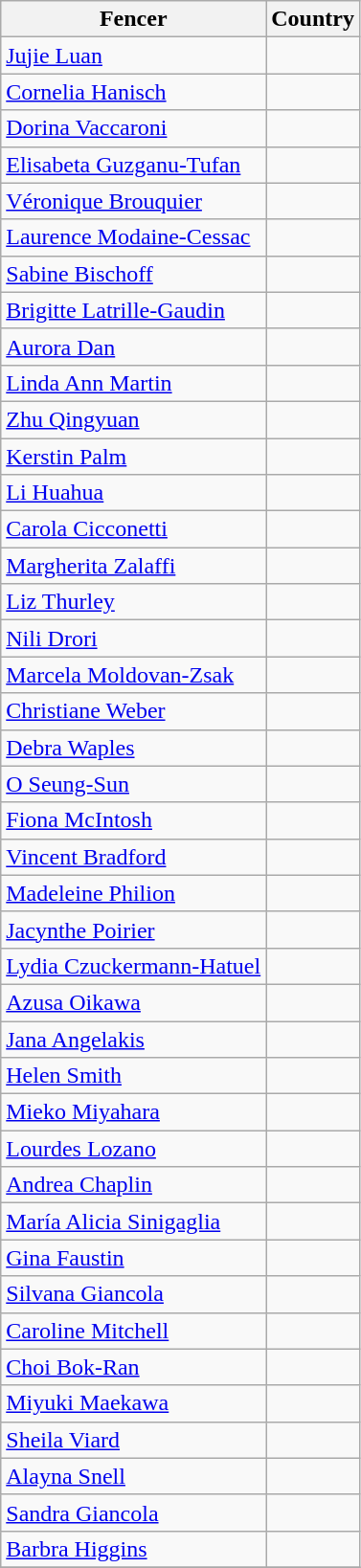<table class="wikitable" style="text-align: left;">
<tr>
<th>Fencer</th>
<th>Country</th>
</tr>
<tr>
<td><a href='#'>Jujie Luan</a></td>
<td></td>
</tr>
<tr>
<td><a href='#'>Cornelia Hanisch</a></td>
<td></td>
</tr>
<tr>
<td><a href='#'>Dorina Vaccaroni</a></td>
<td></td>
</tr>
<tr>
<td><a href='#'>Elisabeta Guzganu-Tufan</a></td>
<td></td>
</tr>
<tr>
<td><a href='#'>Véronique Brouquier</a></td>
<td></td>
</tr>
<tr>
<td><a href='#'>Laurence Modaine-Cessac</a></td>
<td></td>
</tr>
<tr>
<td><a href='#'>Sabine Bischoff</a></td>
<td></td>
</tr>
<tr>
<td><a href='#'>Brigitte Latrille-Gaudin</a></td>
<td></td>
</tr>
<tr>
<td><a href='#'>Aurora Dan</a></td>
<td></td>
</tr>
<tr>
<td><a href='#'>Linda Ann Martin</a></td>
<td></td>
</tr>
<tr>
<td><a href='#'>Zhu Qingyuan</a></td>
<td></td>
</tr>
<tr>
<td><a href='#'>Kerstin Palm</a></td>
<td></td>
</tr>
<tr>
<td><a href='#'>Li Huahua</a></td>
<td></td>
</tr>
<tr>
<td><a href='#'>Carola Cicconetti</a></td>
<td></td>
</tr>
<tr>
<td><a href='#'>Margherita Zalaffi</a></td>
<td></td>
</tr>
<tr>
<td><a href='#'>Liz Thurley</a></td>
<td></td>
</tr>
<tr>
<td><a href='#'>Nili Drori</a></td>
<td></td>
</tr>
<tr>
<td><a href='#'>Marcela Moldovan-Zsak</a></td>
<td></td>
</tr>
<tr>
<td><a href='#'>Christiane Weber</a></td>
<td></td>
</tr>
<tr>
<td><a href='#'>Debra Waples</a></td>
<td></td>
</tr>
<tr>
<td><a href='#'>O Seung-Sun</a></td>
<td></td>
</tr>
<tr>
<td><a href='#'>Fiona McIntosh</a></td>
<td></td>
</tr>
<tr>
<td><a href='#'>Vincent Bradford</a></td>
<td></td>
</tr>
<tr>
<td><a href='#'>Madeleine Philion</a></td>
<td></td>
</tr>
<tr>
<td><a href='#'>Jacynthe Poirier</a></td>
<td></td>
</tr>
<tr>
<td><a href='#'>Lydia Czuckermann-Hatuel</a></td>
<td></td>
</tr>
<tr>
<td><a href='#'>Azusa Oikawa</a></td>
<td></td>
</tr>
<tr>
<td><a href='#'>Jana Angelakis</a></td>
<td></td>
</tr>
<tr>
<td><a href='#'>Helen Smith</a></td>
<td></td>
</tr>
<tr>
<td><a href='#'>Mieko Miyahara</a></td>
<td></td>
</tr>
<tr>
<td><a href='#'>Lourdes Lozano</a></td>
<td></td>
</tr>
<tr>
<td><a href='#'>Andrea Chaplin</a></td>
<td></td>
</tr>
<tr>
<td><a href='#'>María Alicia Sinigaglia</a></td>
<td></td>
</tr>
<tr>
<td><a href='#'>Gina Faustin</a></td>
<td></td>
</tr>
<tr>
<td><a href='#'>Silvana Giancola</a></td>
<td></td>
</tr>
<tr>
<td><a href='#'>Caroline Mitchell</a></td>
<td></td>
</tr>
<tr>
<td><a href='#'>Choi Bok-Ran</a></td>
<td></td>
</tr>
<tr>
<td><a href='#'>Miyuki Maekawa</a></td>
<td></td>
</tr>
<tr>
<td><a href='#'>Sheila Viard</a></td>
<td></td>
</tr>
<tr>
<td><a href='#'>Alayna Snell</a></td>
<td></td>
</tr>
<tr>
<td><a href='#'>Sandra Giancola</a></td>
<td></td>
</tr>
<tr>
<td><a href='#'>Barbra Higgins</a></td>
<td></td>
</tr>
<tr>
</tr>
</table>
